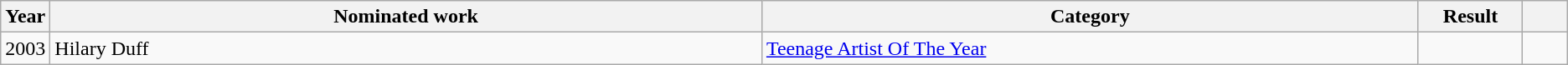<table class="wikitable sortable">
<tr>
<th scope="col" style="width:1em;">Year</th>
<th scope="col" style="width:39em;">Nominated work</th>
<th scope="col" style="width:36em;">Category</th>
<th scope="col" style="width:5em;">Result</th>
<th scope="col" style="width:2em;" class="unsortable"></th>
</tr>
<tr>
<td>2003</td>
<td>Hilary Duff</td>
<td><a href='#'>Teenage Artist Of The Year</a></td>
<td></td>
<td style="text-align:center;"></td>
</tr>
</table>
